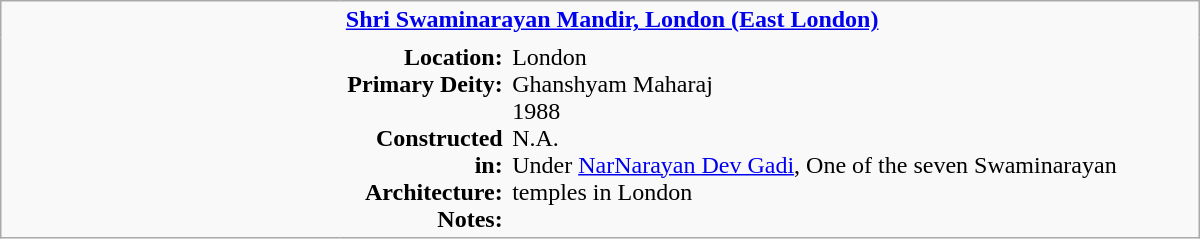<table class="wikitable plain" border="0" width="800">
<tr>
<td width="220px" rowspan="2" style="border:none;"></td>
<td valign="top" colspan=2 style="border:none;"><strong><a href='#'>Shri Swaminarayan Mandir, London (East London)</a></strong></td>
</tr>
<tr>
<td valign="top" style="text-align:right; border:none;"><strong>Location:</strong><br><strong>Primary Deity:</strong><br><br><strong>Constructed in:</strong><br><strong>Architecture:</strong><br><strong>Notes:</strong></td>
<td valign="top" style="border:none;">London <br>Ghanshyam Maharaj <br>1988 <br>N.A. <br>Under <a href='#'>NarNarayan Dev Gadi</a>, One of the seven Swaminarayan temples in London</td>
</tr>
</table>
